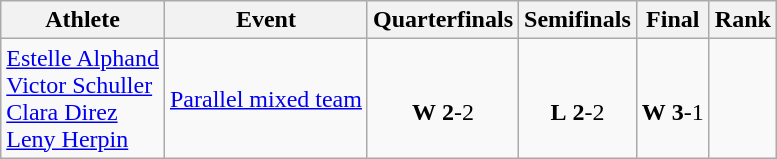<table class="wikitable">
<tr>
<th>Athlete</th>
<th>Event</th>
<th>Quarterfinals</th>
<th>Semifinals</th>
<th>Final</th>
<th>Rank</th>
</tr>
<tr>
<td><a href='#'>Estelle Alphand</a><br><a href='#'>Victor Schuller</a><br><a href='#'>Clara Direz</a><br><a href='#'>Leny Herpin</a></td>
<td><a href='#'>Parallel mixed team</a></td>
<td align="center"><br><strong>W</strong> <strong>2</strong>-2</td>
<td align="center"><br><strong>L</strong> <strong>2</strong>-2</td>
<td align="center"><br><strong>W</strong> <strong>3</strong>-1</td>
<td align="center"></td>
</tr>
</table>
